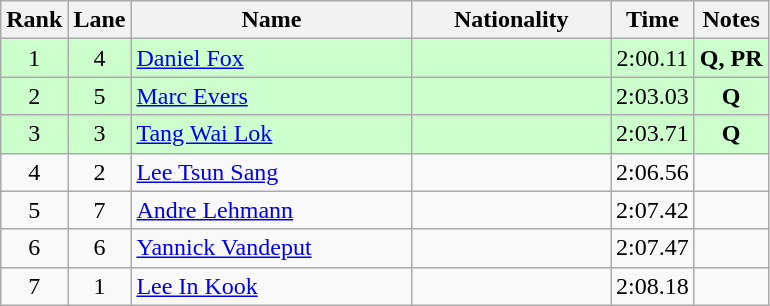<table class="wikitable sortable" style="text-align:center">
<tr>
<th>Rank</th>
<th>Lane</th>
<th style="width:180px">Name</th>
<th style="width:125px">Nationality</th>
<th>Time</th>
<th>Notes</th>
</tr>
<tr style="background:#cfc;">
<td>1</td>
<td>4</td>
<td style="text-align:left;"><a href='#'>Daniel Fox</a></td>
<td style="text-align:left;"></td>
<td>2:00.11</td>
<td><strong>Q, PR</strong></td>
</tr>
<tr style="background:#cfc;">
<td>2</td>
<td>5</td>
<td style="text-align:left;"><a href='#'>Marc Evers</a></td>
<td style="text-align:left;"></td>
<td>2:03.03</td>
<td><strong>Q</strong></td>
</tr>
<tr style="background:#cfc;">
<td>3</td>
<td>3</td>
<td style="text-align:left;"><a href='#'>Tang Wai Lok</a></td>
<td style="text-align:left;"></td>
<td>2:03.71</td>
<td><strong>Q</strong></td>
</tr>
<tr>
<td>4</td>
<td>2</td>
<td style="text-align:left;"><a href='#'>Lee Tsun Sang</a></td>
<td style="text-align:left;"></td>
<td>2:06.56</td>
<td></td>
</tr>
<tr>
<td>5</td>
<td>7</td>
<td style="text-align:left;"><a href='#'>Andre Lehmann</a></td>
<td style="text-align:left;"></td>
<td>2:07.42</td>
<td></td>
</tr>
<tr>
<td>6</td>
<td>6</td>
<td style="text-align:left;"><a href='#'>Yannick Vandeput</a></td>
<td style="text-align:left;"></td>
<td>2:07.47</td>
<td></td>
</tr>
<tr>
<td>7</td>
<td>1</td>
<td style="text-align:left;"><a href='#'>Lee In Kook</a></td>
<td style="text-align:left;"></td>
<td>2:08.18</td>
<td></td>
</tr>
</table>
